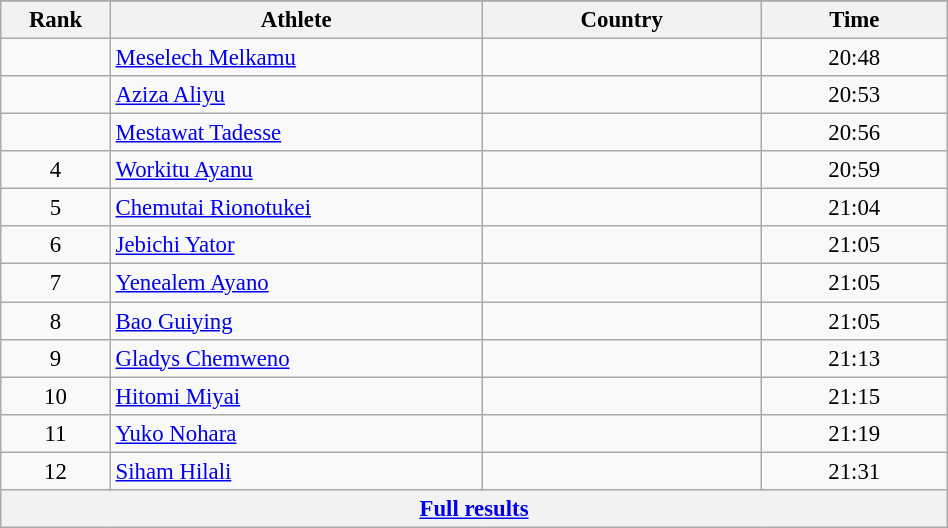<table class="wikitable sortable" style=" text-align:center; font-size:95%;" width="50%">
<tr>
</tr>
<tr>
<th width=5%>Rank</th>
<th width=20%>Athlete</th>
<th width=15%>Country</th>
<th width=10%>Time</th>
</tr>
<tr>
<td align=center></td>
<td align=left><a href='#'>Meselech Melkamu</a></td>
<td align=left></td>
<td>20:48</td>
</tr>
<tr>
<td align=center></td>
<td align=left><a href='#'>Aziza Aliyu</a></td>
<td align=left></td>
<td>20:53</td>
</tr>
<tr>
<td align=center></td>
<td align=left><a href='#'>Mestawat Tadesse</a></td>
<td align=left></td>
<td>20:56</td>
</tr>
<tr>
<td align=center>4</td>
<td align=left><a href='#'>Workitu Ayanu</a></td>
<td align=left></td>
<td>20:59</td>
</tr>
<tr>
<td align=center>5</td>
<td align=left><a href='#'>Chemutai Rionotukei</a></td>
<td align=left></td>
<td>21:04</td>
</tr>
<tr>
<td align=center>6</td>
<td align=left><a href='#'>Jebichi Yator</a></td>
<td align=left></td>
<td>21:05</td>
</tr>
<tr>
<td align=center>7</td>
<td align=left><a href='#'>Yenealem Ayano</a></td>
<td align=left></td>
<td>21:05</td>
</tr>
<tr>
<td align=center>8</td>
<td align=left><a href='#'>Bao Guiying</a></td>
<td align=left></td>
<td>21:05</td>
</tr>
<tr>
<td align=center>9</td>
<td align=left><a href='#'>Gladys Chemweno</a></td>
<td align=left></td>
<td>21:13</td>
</tr>
<tr>
<td align=center>10</td>
<td align=left><a href='#'>Hitomi Miyai</a></td>
<td align=left></td>
<td>21:15</td>
</tr>
<tr>
<td align=center>11</td>
<td align=left><a href='#'>Yuko Nohara</a></td>
<td align=left></td>
<td>21:19</td>
</tr>
<tr>
<td align=center>12</td>
<td align=left><a href='#'>Siham Hilali</a></td>
<td align=left></td>
<td>21:31</td>
</tr>
<tr class="sortbottom">
<th colspan=4 align=center><a href='#'>Full results</a></th>
</tr>
</table>
